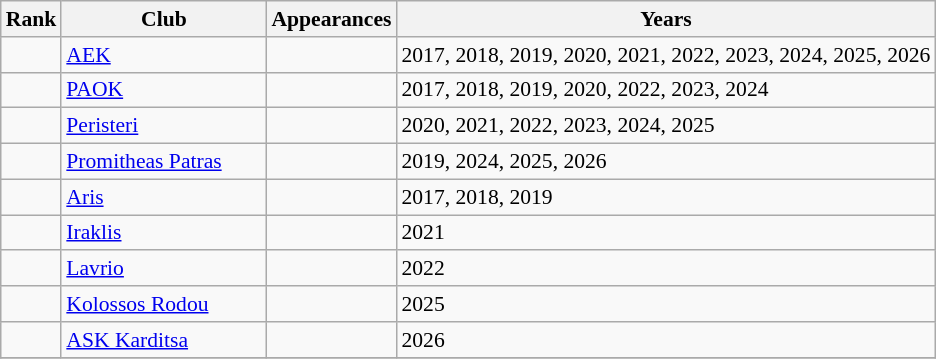<table class="wikitable" style="font-size:90%">
<tr>
<th>Rank</th>
<th width="130">Club</th>
<th>Appearances</th>
<th>Years</th>
</tr>
<tr>
<td></td>
<td><a href='#'>AEK</a></td>
<td></td>
<td>2017, 2018, 2019, 2020, 2021, 2022, 2023, 2024, 2025, 2026</td>
</tr>
<tr>
<td></td>
<td><a href='#'>PAOK</a></td>
<td></td>
<td>2017, 2018, 2019, 2020, 2022, 2023, 2024</td>
</tr>
<tr>
<td></td>
<td><a href='#'>Peristeri</a></td>
<td></td>
<td>2020, 2021, 2022, 2023, 2024, 2025</td>
</tr>
<tr>
<td></td>
<td><a href='#'>Promitheas Patras</a></td>
<td></td>
<td>2019, 2024, 2025, 2026</td>
</tr>
<tr>
<td></td>
<td><a href='#'>Aris</a></td>
<td></td>
<td>2017, 2018, 2019</td>
</tr>
<tr>
<td></td>
<td><a href='#'>Iraklis</a></td>
<td></td>
<td>2021</td>
</tr>
<tr>
<td></td>
<td><a href='#'>Lavrio</a></td>
<td></td>
<td>2022</td>
</tr>
<tr>
<td></td>
<td><a href='#'>Kolossos Rodou</a></td>
<td></td>
<td>2025</td>
</tr>
<tr>
<td></td>
<td><a href='#'>ASK Karditsa</a></td>
<td></td>
<td>2026</td>
</tr>
<tr>
</tr>
</table>
